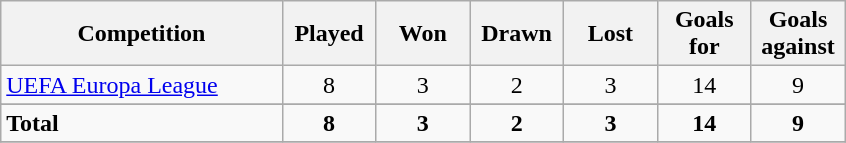<table class="sortable wikitable">
<tr>
<th width=30%>Competition</th>
<th width=10%>Played</th>
<th width=10%>Won</th>
<th width=10%>Drawn</th>
<th width=10%>Lost</th>
<th width=10%>Goals<br>for</th>
<th width=10%>Goals<br>against</th>
</tr>
<tr>
<td><a href='#'>UEFA Europa League</a></td>
<td align=center>8</td>
<td align=center>3</td>
<td align=center>2</td>
<td align=center>3</td>
<td align=center>14</td>
<td align=center>9</td>
</tr>
<tr>
</tr>
<tr class="sortbottom">
<td><strong>Total</strong></td>
<td align=center><strong>8</strong></td>
<td align=center><strong>3</strong></td>
<td align=center><strong>2</strong></td>
<td align=center><strong>3</strong></td>
<td align=center><strong>14</strong></td>
<td align=center><strong>9</strong></td>
</tr>
<tr>
</tr>
</table>
